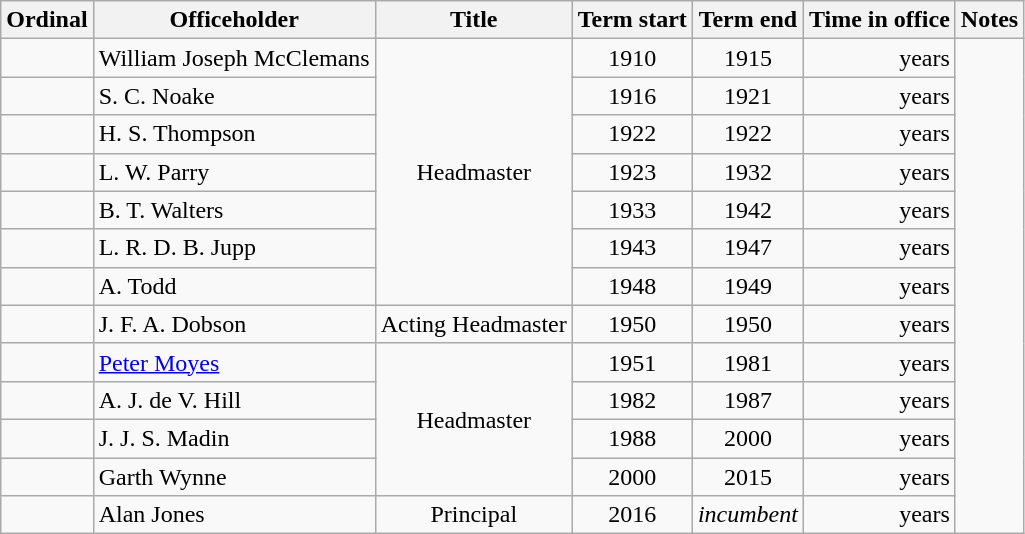<table class="wikitable sortable;" style="text-align:center;">
<tr>
<th>Ordinal</th>
<th>Officeholder</th>
<th>Title</th>
<th>Term start</th>
<th>Term end</th>
<th>Time in office</th>
<th>Notes</th>
</tr>
<tr>
<td></td>
<td align=left>William Joseph McClemans</td>
<td rowspan=7>Headmaster</td>
<td>1910</td>
<td>1915</td>
<td align=right> years</td>
<td rowspan=13></td>
</tr>
<tr>
<td></td>
<td align=left>S. C. Noake</td>
<td>1916</td>
<td>1921</td>
<td align=right> years</td>
</tr>
<tr>
<td></td>
<td align=left>H. S. Thompson</td>
<td>1922</td>
<td>1922</td>
<td align=right> years</td>
</tr>
<tr>
<td></td>
<td align=left>L. W. Parry</td>
<td>1923</td>
<td>1932</td>
<td align=right> years</td>
</tr>
<tr>
<td></td>
<td align=left>B. T. Walters</td>
<td>1933</td>
<td>1942</td>
<td align=right> years</td>
</tr>
<tr>
<td></td>
<td align=left>L. R. D. B. Jupp</td>
<td>1943</td>
<td>1947</td>
<td align=right> years</td>
</tr>
<tr>
<td></td>
<td align=left>A. Todd</td>
<td>1948</td>
<td>1949</td>
<td align=right> years</td>
</tr>
<tr>
<td></td>
<td align=left>J. F. A. Dobson</td>
<td>Acting Headmaster</td>
<td>1950</td>
<td>1950</td>
<td align=right> years</td>
</tr>
<tr>
<td></td>
<td align=left><a href='#'>Peter Moyes</a></td>
<td rowspan=4>Headmaster</td>
<td>1951</td>
<td>1981</td>
<td align=right> years</td>
</tr>
<tr>
<td></td>
<td align=left>A. J. de V. Hill</td>
<td>1982</td>
<td>1987</td>
<td align=right> years</td>
</tr>
<tr>
<td></td>
<td align=left>J. J. S. Madin</td>
<td>1988</td>
<td>2000</td>
<td align=right> years</td>
</tr>
<tr>
<td></td>
<td align=left>Garth Wynne</td>
<td>2000</td>
<td>2015</td>
<td align=right> years</td>
</tr>
<tr>
<td></td>
<td align=left>Alan Jones</td>
<td>Principal</td>
<td>2016</td>
<td><em>incumbent</em></td>
<td align=right> years</td>
</tr>
</table>
